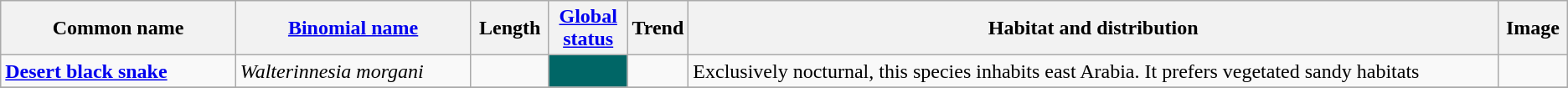<table class="wikitable sortable">
<tr>
<th width="15%">Common name</th>
<th width="15%"><a href='#'>Binomial name</a></th>
<th width="5%">Length</th>
<th width="5%"><a href='#'>Global status</a></th>
<th width="1%">Trend</th>
<th class="unsortable">Habitat and distribution</th>
<th class="unsortable">Image</th>
</tr>
<tr>
<td><strong><a href='#'>Desert black snake</a></strong> </td>
<td><em>Walterinnesia morgani</em></td>
<td></td>
<td align=center style="background: #006666"></td>
<td align=center></td>
<td>Exclusively nocturnal, this species inhabits east Arabia. It prefers vegetated sandy habitats</td>
<td></td>
</tr>
<tr>
</tr>
</table>
